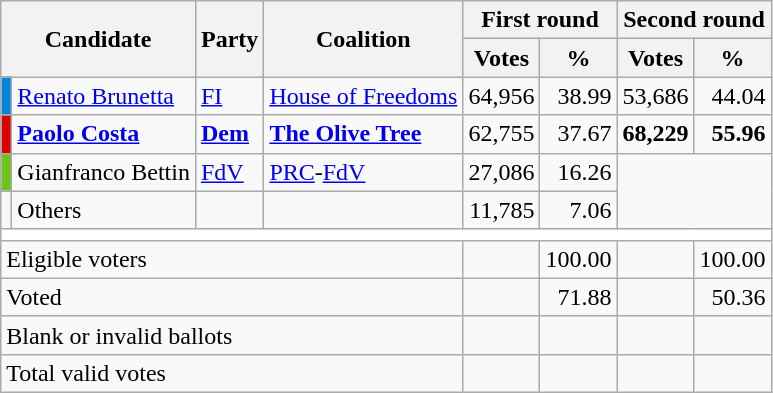<table class="wikitable centre">
<tr>
<th scope="col" rowspan=2 colspan=2>Candidate</th>
<th scope="col" rowspan=2 colspan=1>Party</th>
<th scope="col" rowspan=2 colspan=1>Coalition</th>
<th scope="col" colspan=2>First round</th>
<th scope="col" colspan=2>Second round</th>
</tr>
<tr>
<th scope="col">Votes</th>
<th scope="col">%</th>
<th scope="col">Votes</th>
<th scope="col">%</th>
</tr>
<tr>
<td bgcolor="#0087DC"></td>
<td><a href='#'>Renato Brunetta</a></td>
<td><a href='#'>FI</a></td>
<td><a href='#'>House of Freedoms</a></td>
<td style="text-align: right">64,956</td>
<td style="text-align: right">38.99</td>
<td style="text-align: right">53,686</td>
<td style="text-align: right">44.04</td>
</tr>
<tr>
<td bgcolor="#dd0000"></td>
<td><strong><a href='#'>Paolo Costa</a></strong></td>
<td><strong><a href='#'>Dem</a></strong></td>
<td><strong><a href='#'>The Olive Tree</a></strong></td>
<td style="text-align: right">62,755</td>
<td style="text-align: right">37.67</td>
<td style="text-align: right"><strong>68,229</strong></td>
<td style="text-align: right"><strong>55.96</strong></td>
</tr>
<tr>
<td bgcolor="#6CC417"></td>
<td>Gianfranco Bettin</td>
<td><a href='#'>FdV</a></td>
<td><a href='#'>PRC</a>-<a href='#'>FdV</a></td>
<td style="text-align: right">27,086</td>
<td style="text-align: right">16.26</td>
</tr>
<tr>
<td bgcolor=""></td>
<td>Others</td>
<td></td>
<td></td>
<td style="text-align: right">11,785</td>
<td style="text-align: right">7.06</td>
</tr>
<tr bgcolor=white>
<td colspan=8></td>
</tr>
<tr>
<td colspan=4>Eligible voters</td>
<td style="text-align: right"></td>
<td style="text-align: right">100.00</td>
<td style="text-align: right"></td>
<td style="text-align: right">100.00</td>
</tr>
<tr>
<td colspan=4>Voted</td>
<td style="text-align: right"></td>
<td style="text-align: right">71.88</td>
<td style="text-align: right"></td>
<td style="text-align: right">50.36</td>
</tr>
<tr>
<td colspan=4>Blank or invalid ballots</td>
<td style="text-align: right"></td>
<td style="text-align: right"></td>
<td style="text-align: right"></td>
<td style="text-align: right"></td>
</tr>
<tr>
<td colspan=4>Total valid votes</td>
<td style="text-align: right"></td>
<td style="text-align: right"></td>
<td style="text-align: right"></td>
<td style="text-align: right"></td>
</tr>
</table>
